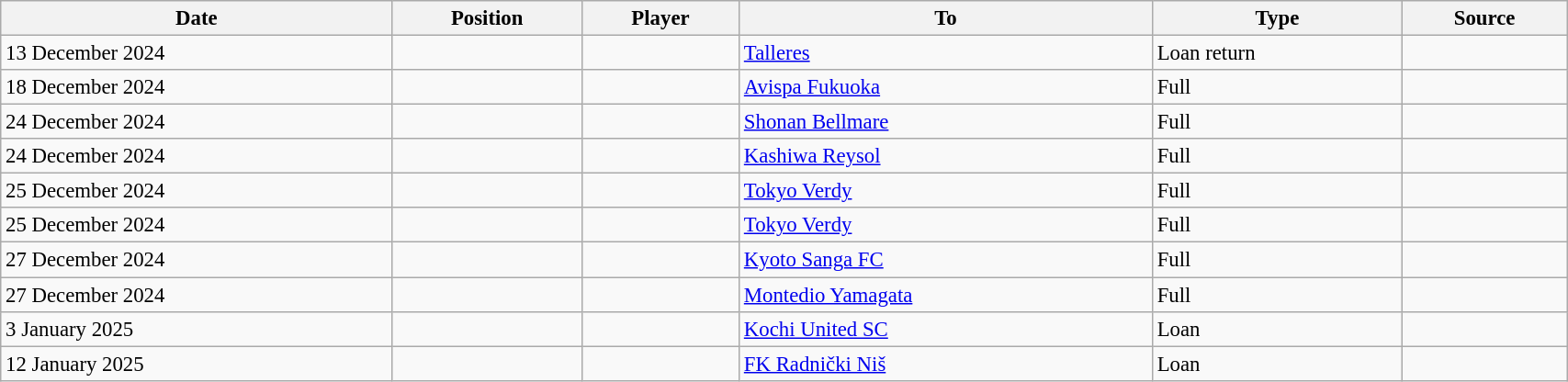<table class="wikitable sortable" style="width:90%; text-align:center; font-size:95%; text-align:left;">
<tr>
<th>Date</th>
<th>Position</th>
<th>Player</th>
<th>To</th>
<th>Type</th>
<th>Source</th>
</tr>
<tr>
<td>13 December 2024</td>
<td></td>
<td></td>
<td> <a href='#'>Talleres</a></td>
<td>Loan return</td>
<td></td>
</tr>
<tr>
<td>18 December 2024</td>
<td></td>
<td></td>
<td> <a href='#'>Avispa Fukuoka</a></td>
<td>Full</td>
<td></td>
</tr>
<tr>
<td>24 December 2024</td>
<td></td>
<td></td>
<td> <a href='#'>Shonan Bellmare</a></td>
<td>Full</td>
<td></td>
</tr>
<tr>
<td>24 December 2024</td>
<td></td>
<td></td>
<td> <a href='#'>Kashiwa Reysol</a></td>
<td>Full</td>
<td></td>
</tr>
<tr>
<td>25 December 2024</td>
<td></td>
<td></td>
<td> <a href='#'>Tokyo Verdy</a></td>
<td>Full</td>
<td></td>
</tr>
<tr>
<td>25 December 2024</td>
<td></td>
<td></td>
<td> <a href='#'>Tokyo Verdy</a></td>
<td>Full</td>
<td></td>
</tr>
<tr>
<td>27 December 2024</td>
<td></td>
<td></td>
<td> <a href='#'>Kyoto Sanga FC</a></td>
<td>Full</td>
<td></td>
</tr>
<tr>
<td>27 December 2024</td>
<td></td>
<td></td>
<td> <a href='#'>Montedio Yamagata</a></td>
<td>Full</td>
<td></td>
</tr>
<tr>
<td>3 January 2025</td>
<td></td>
<td></td>
<td> <a href='#'>Kochi United SC</a></td>
<td>Loan</td>
<td></td>
</tr>
<tr>
<td>12 January 2025</td>
<td></td>
<td></td>
<td> <a href='#'>FK Radnički Niš</a></td>
<td>Loan</td>
<td></td>
</tr>
</table>
